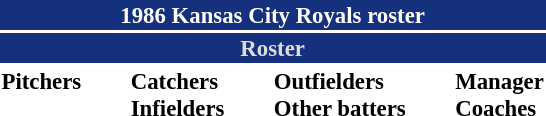<table class="toccolours" style="font-size: 95%;">
<tr>
<th colspan="10" style="background-color: #15317E; color: #FFFFFF; text-align: center;">1986 Kansas City Royals roster</th>
</tr>
<tr>
<td colspan="10" style="background-color: #15317E; color: #DFDCDA; text-align: center;"><strong>Roster</strong></td>
</tr>
<tr>
<td valign="top"><strong>Pitchers</strong><br>











</td>
<td width="25px"></td>
<td valign="top"><strong>Catchers</strong><br>


<strong>Infielders</strong>








</td>
<td width="25px"></td>
<td valign="top"><strong>Outfielders</strong><br>








<strong>Other batters</strong>

</td>
<td width="25px"></td>
<td valign="top"><strong>Manager</strong><br>

<strong>Coaches</strong>




</td>
</tr>
<tr>
</tr>
</table>
